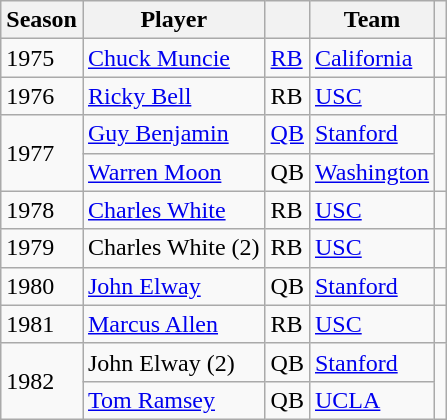<table class="wikitable sortable">
<tr>
<th>Season</th>
<th>Player</th>
<th></th>
<th>Team</th>
<th></th>
</tr>
<tr>
<td>1975</td>
<td><a href='#'>Chuck Muncie</a></td>
<td><a href='#'>RB</a></td>
<td><a href='#'>California</a></td>
<td></td>
</tr>
<tr>
<td>1976</td>
<td><a href='#'>Ricky Bell</a></td>
<td>RB</td>
<td><a href='#'>USC</a></td>
<td></td>
</tr>
<tr>
<td rowspan="2">1977</td>
<td><a href='#'>Guy Benjamin</a></td>
<td><a href='#'>QB</a></td>
<td><a href='#'>Stanford</a></td>
<td rowspan="2"></td>
</tr>
<tr>
<td><a href='#'>Warren Moon</a></td>
<td>QB</td>
<td><a href='#'>Washington</a></td>
</tr>
<tr>
<td>1978</td>
<td><a href='#'>Charles White</a></td>
<td>RB</td>
<td><a href='#'>USC</a></td>
<td></td>
</tr>
<tr>
<td>1979</td>
<td>Charles White (2)</td>
<td>RB</td>
<td><a href='#'>USC</a></td>
<td></td>
</tr>
<tr>
<td>1980</td>
<td><a href='#'>John Elway</a></td>
<td>QB</td>
<td><a href='#'>Stanford</a></td>
<td></td>
</tr>
<tr>
<td>1981</td>
<td><a href='#'>Marcus Allen</a></td>
<td>RB</td>
<td><a href='#'>USC</a></td>
<td></td>
</tr>
<tr>
<td rowspan="2">1982</td>
<td>John Elway (2)</td>
<td>QB</td>
<td><a href='#'>Stanford</a></td>
<td rowspan="2"></td>
</tr>
<tr>
<td><a href='#'>Tom Ramsey</a></td>
<td>QB</td>
<td><a href='#'>UCLA</a></td>
</tr>
</table>
